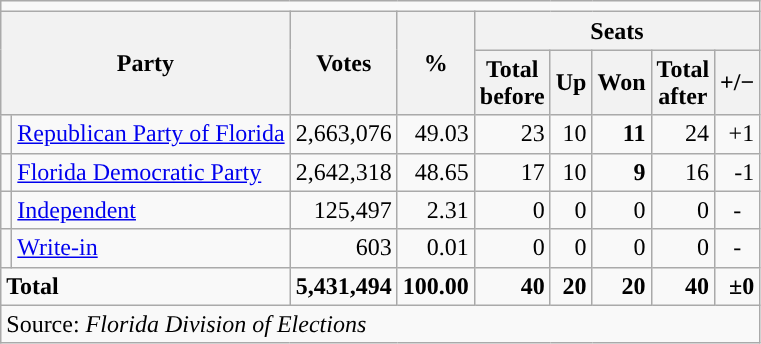<table class="wikitable">
<tr>
<td colspan="9" align=center></td>
</tr>
<tr>
<th colspan="2" rowspan="2">Party</th>
<th rowspan="2">Votes</th>
<th rowspan="2">%</th>
<th colspan="5">Seats</th>
</tr>
<tr>
<th>Total<br>before</th>
<th>Up</th>
<th>Won</th>
<th>Total<br>after</th>
<th>+/−</th>
</tr>
<tr>
<td style="background-color:"></td>
<td><a href='#'>Republican Party of Florida</a></td>
<td align="right">2,663,076</td>
<td align="right">49.03</td>
<td align="right">23</td>
<td align="right">10</td>
<td align="right"><strong>11</strong></td>
<td align="right">24</td>
<td align="right">+1</td>
</tr>
<tr>
<td style="background-color:"></td>
<td><a href='#'>Florida Democratic Party</a></td>
<td align="right">2,642,318</td>
<td align="right">48.65</td>
<td align="right">17</td>
<td align="right">10</td>
<td align="right"><strong>9</strong></td>
<td align="right">16</td>
<td align="right">-1</td>
</tr>
<tr>
<td style="background-color:"></td>
<td><a href='#'>Independent</a></td>
<td align="right">125,497</td>
<td align="right">2.31</td>
<td align="right">0</td>
<td align="right">0</td>
<td align="right">0</td>
<td align="right">0</td>
<td align="center">-</td>
</tr>
<tr>
<td style="background-color:"></td>
<td><a href='#'>Write-in</a></td>
<td align="right">603</td>
<td align="right">0.01</td>
<td align="right">0</td>
<td align="right">0</td>
<td align="right">0</td>
<td align="right">0</td>
<td align="center">-</td>
</tr>
<tr>
<td colspan="2"><strong>Total</strong></td>
<td align="right"><strong>5,431,494</strong></td>
<td align="right"><strong>100.00</strong></td>
<td align="right"><strong>40</strong></td>
<td align="right"><strong>20</strong></td>
<td align="right"><strong>20</strong></td>
<td align="right"><strong>40</strong></td>
<td align="right"><strong>±0</strong></td>
</tr>
<tr>
<td colspan="9">Source: <em>Florida Division of Elections</em></td>
</tr>
</table>
